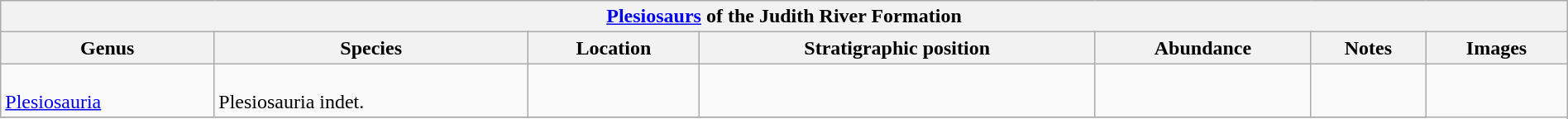<table class="wikitable" align="center" width="100%">
<tr>
<th colspan="8" align="center"><strong><a href='#'>Plesiosaurs</a> of the Judith River Formation</strong></th>
</tr>
<tr>
<th>Genus</th>
<th>Species</th>
<th>Location</th>
<th>Stratigraphic position</th>
<th>Abundance</th>
<th>Notes</th>
<th>Images</th>
</tr>
<tr>
<td><br><a href='#'>Plesiosauria</a></td>
<td><br>Plesiosauria indet.</td>
<td></td>
<td></td>
<td></td>
<td></td>
<td rowspan="20"></td>
</tr>
<tr>
</tr>
</table>
